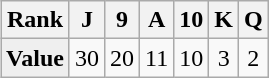<table class="wikitable" align="right">
<tr>
<th>Rank</th>
<th>J</th>
<th>9</th>
<th>A</th>
<th>10</th>
<th>K</th>
<th>Q</th>
</tr>
<tr align="center">
<td style="background:#efefef;"><strong>Value</strong></td>
<td>30</td>
<td>20</td>
<td>11</td>
<td>10</td>
<td>3</td>
<td>2</td>
</tr>
</table>
